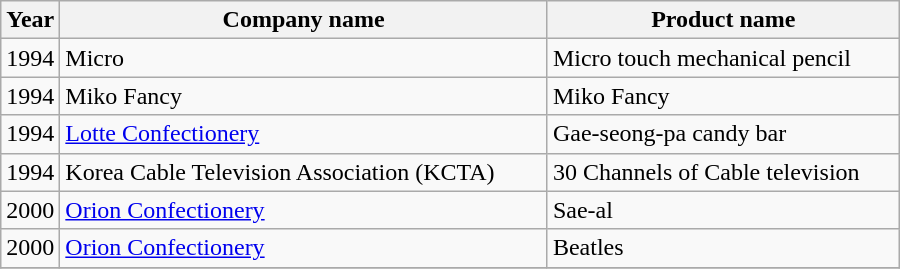<table class="wikitable" style="width:600px">
<tr>
<th width=10>Year</th>
<th>Company name</th>
<th>Product name</th>
</tr>
<tr>
<td>1994</td>
<td>Micro</td>
<td>Micro touch mechanical pencil</td>
</tr>
<tr>
<td>1994</td>
<td>Miko Fancy</td>
<td>Miko Fancy</td>
</tr>
<tr>
<td>1994</td>
<td><a href='#'>Lotte Confectionery</a></td>
<td>Gae-seong-pa candy bar</td>
</tr>
<tr>
<td>1994</td>
<td>Korea Cable Television Association (KCTA)</td>
<td>30 Channels of Cable television</td>
</tr>
<tr>
<td>2000</td>
<td><a href='#'>Orion Confectionery</a></td>
<td>Sae-al</td>
</tr>
<tr>
<td>2000</td>
<td><a href='#'>Orion Confectionery</a></td>
<td>Beatles</td>
</tr>
<tr>
</tr>
</table>
